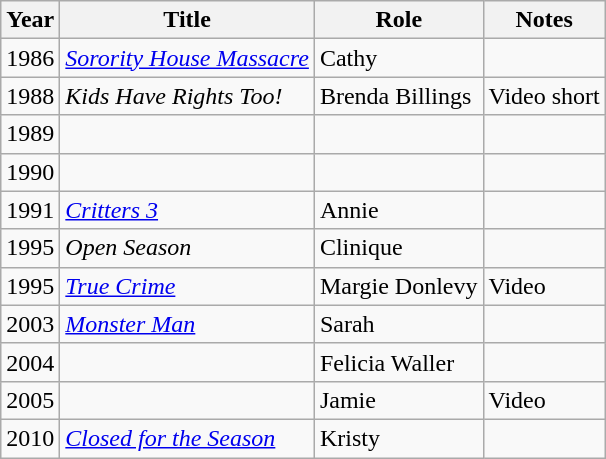<table class="wikitable sortable">
<tr>
<th>Year</th>
<th>Title</th>
<th>Role</th>
<th class="unsortable">Notes</th>
</tr>
<tr>
<td>1986</td>
<td><em><a href='#'>Sorority House Massacre</a></em></td>
<td>Cathy</td>
<td></td>
</tr>
<tr>
<td>1988</td>
<td><em>Kids Have Rights Too!</em></td>
<td>Brenda Billings</td>
<td>Video short</td>
</tr>
<tr>
<td>1989</td>
<td><em></em></td>
<td></td>
<td></td>
</tr>
<tr>
<td>1990</td>
<td><em></em></td>
<td></td>
<td></td>
</tr>
<tr>
<td>1991</td>
<td><em><a href='#'>Critters 3</a></em></td>
<td>Annie</td>
<td></td>
</tr>
<tr>
<td>1995</td>
<td><em>Open Season</em></td>
<td>Clinique</td>
<td></td>
</tr>
<tr>
<td>1995</td>
<td><em><a href='#'>True Crime</a></em></td>
<td>Margie Donlevy</td>
<td>Video</td>
</tr>
<tr>
<td>2003</td>
<td><em><a href='#'>Monster Man</a></em></td>
<td>Sarah</td>
<td></td>
</tr>
<tr>
<td>2004</td>
<td><em></em></td>
<td>Felicia Waller</td>
<td></td>
</tr>
<tr>
<td>2005</td>
<td><em></em></td>
<td>Jamie</td>
<td>Video</td>
</tr>
<tr>
<td>2010</td>
<td><em><a href='#'>Closed for the Season</a></em></td>
<td>Kristy</td>
<td></td>
</tr>
</table>
